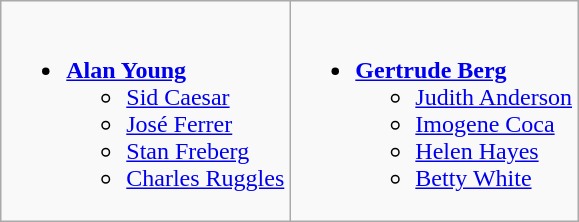<table class="wikitable">
<tr>
<td style="vertical-align:top;" width="50%"><br><ul><li><strong><a href='#'>Alan Young</a></strong><ul><li><a href='#'>Sid Caesar</a></li><li><a href='#'>José Ferrer</a></li><li><a href='#'>Stan Freberg</a></li><li><a href='#'>Charles Ruggles</a></li></ul></li></ul></td>
<td style="vertical-align:top;" width="50%"><br><ul><li><strong><a href='#'>Gertrude Berg</a></strong><ul><li><a href='#'>Judith Anderson</a></li><li><a href='#'>Imogene Coca</a></li><li><a href='#'>Helen Hayes</a></li><li><a href='#'>Betty White</a></li></ul></li></ul></td>
</tr>
</table>
